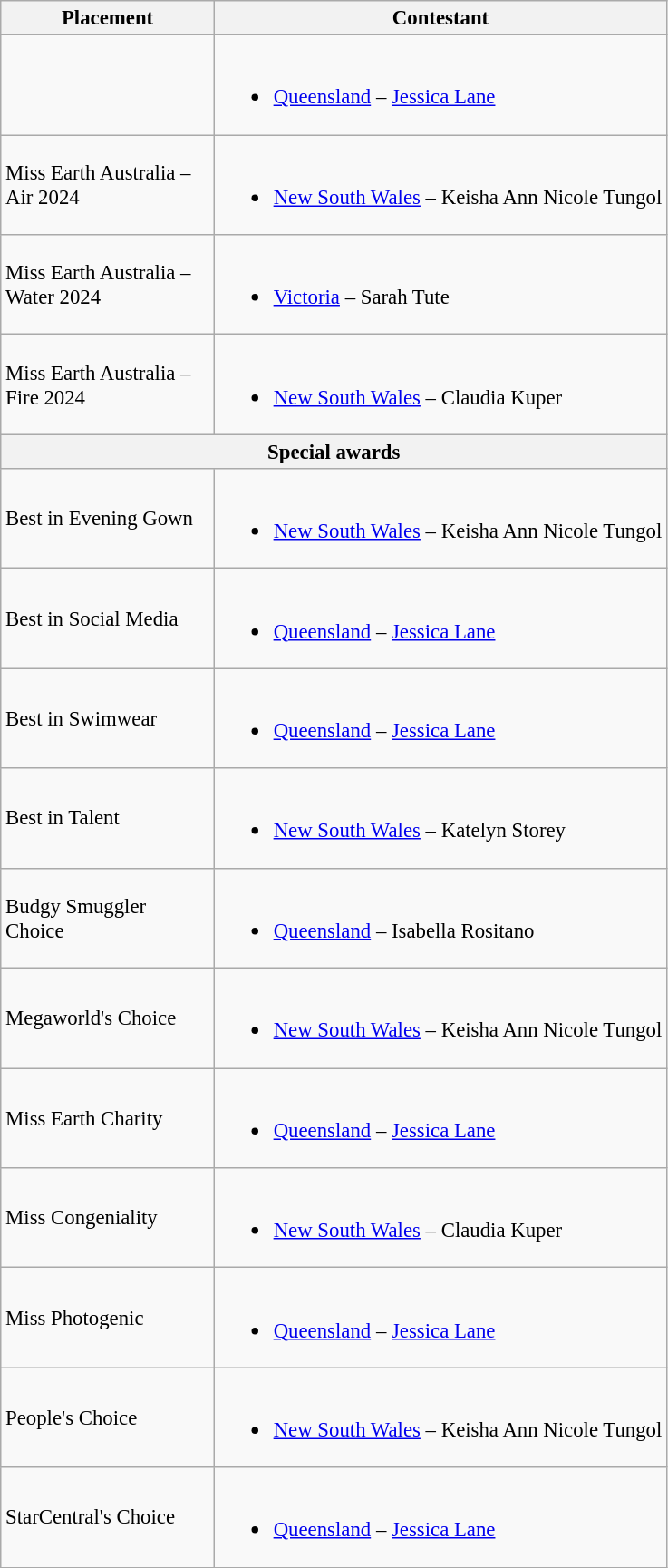<table class="wikitable col1center" style="font-size: 95%;">
<tr>
<th width=150px>Placement</th>
<th>Contestant</th>
</tr>
<tr>
<td></td>
<td><br><ul><li><a href='#'>Queensland</a> – <a href='#'>Jessica Lane</a></li></ul></td>
</tr>
<tr>
<td>Miss Earth Australia – Air 2024</td>
<td><br><ul><li><a href='#'>New South Wales</a> – Keisha Ann Nicole Tungol</li></ul></td>
</tr>
<tr>
<td>Miss Earth Australia – Water 2024</td>
<td><br><ul><li><a href='#'>Victoria</a> – Sarah Tute</li></ul></td>
</tr>
<tr>
<td>Miss Earth Australia – Fire 2024</td>
<td><br><ul><li><a href='#'>New South Wales</a> – Claudia Kuper</li></ul></td>
</tr>
<tr>
<th colspan=2>Special awards</th>
</tr>
<tr>
<td>Best in Evening Gown</td>
<td><br><ul><li><a href='#'>New South Wales</a> – Keisha Ann Nicole Tungol</li></ul></td>
</tr>
<tr>
<td>Best in Social Media</td>
<td><br><ul><li><a href='#'>Queensland</a> – <a href='#'>Jessica Lane</a></li></ul></td>
</tr>
<tr>
<td>Best in Swimwear</td>
<td><br><ul><li><a href='#'>Queensland</a> – <a href='#'>Jessica Lane</a></li></ul></td>
</tr>
<tr>
<td>Best in Talent</td>
<td><br><ul><li><a href='#'>New South Wales</a> – Katelyn Storey</li></ul></td>
</tr>
<tr>
<td>Budgy Smuggler Choice</td>
<td><br><ul><li><a href='#'>Queensland</a> – Isabella Rositano</li></ul></td>
</tr>
<tr>
<td>Megaworld's Choice</td>
<td><br><ul><li><a href='#'>New South Wales</a> – Keisha Ann Nicole Tungol</li></ul></td>
</tr>
<tr>
<td>Miss Earth Charity</td>
<td><br><ul><li><a href='#'>Queensland</a> – <a href='#'>Jessica Lane</a></li></ul></td>
</tr>
<tr>
<td>Miss Congeniality</td>
<td><br><ul><li><a href='#'>New South Wales</a> – Claudia Kuper</li></ul></td>
</tr>
<tr>
<td>Miss Photogenic</td>
<td><br><ul><li><a href='#'>Queensland</a> – <a href='#'>Jessica Lane</a></li></ul></td>
</tr>
<tr>
<td>People's Choice</td>
<td><br><ul><li><a href='#'>New South Wales</a> – Keisha Ann Nicole Tungol</li></ul></td>
</tr>
<tr>
<td>StarCentral's Choice</td>
<td><br><ul><li><a href='#'>Queensland</a> – <a href='#'>Jessica Lane</a></li></ul></td>
</tr>
</table>
